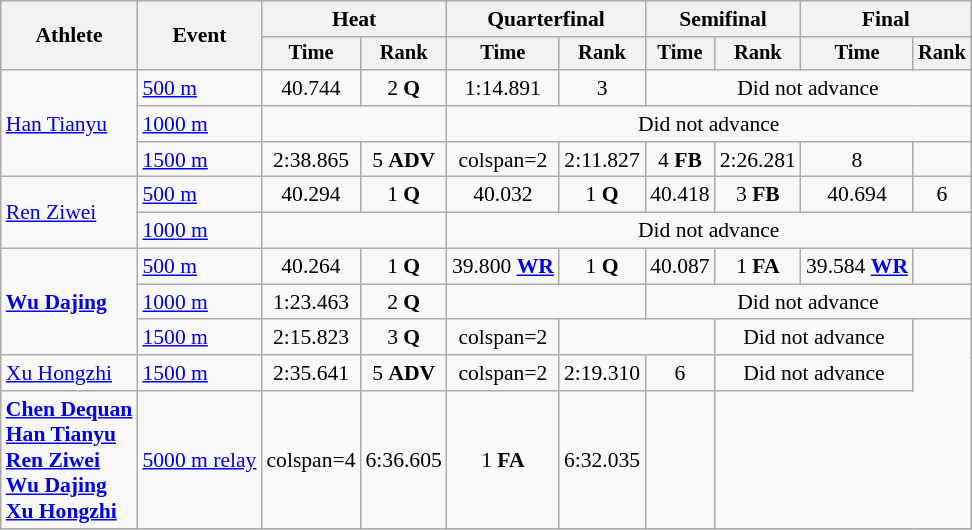<table class="wikitable" style="font-size:90%">
<tr>
<th rowspan=2>Athlete</th>
<th rowspan=2>Event</th>
<th colspan=2>Heat</th>
<th colspan=2>Quarterfinal</th>
<th colspan=2>Semifinal</th>
<th colspan=2>Final</th>
</tr>
<tr style="font-size:95%">
<th>Time</th>
<th>Rank</th>
<th>Time</th>
<th>Rank</th>
<th>Time</th>
<th>Rank</th>
<th>Time</th>
<th>Rank</th>
</tr>
<tr align=center>
<td align=left rowspan=3><a href='#'>Han Tianyu</a></td>
<td align=left><a href='#'>500 m</a></td>
<td>40.744</td>
<td>2 <strong>Q</strong></td>
<td>1:14.891</td>
<td>3</td>
<td colspan=4>Did not advance</td>
</tr>
<tr align=center>
<td align=left><a href='#'>1000 m</a></td>
<td colspan=2></td>
<td colspan=6>Did not advance</td>
</tr>
<tr align=center>
<td align=left><a href='#'>1500 m</a></td>
<td>2:38.865</td>
<td>5 <strong>ADV</strong></td>
<td>colspan=2 </td>
<td>2:11.827</td>
<td>4 <strong>FB</strong></td>
<td>2:26.281</td>
<td>8</td>
</tr>
<tr align=center>
<td align=left rowspan=2><a href='#'>Ren Ziwei</a></td>
<td align=left><a href='#'>500 m</a></td>
<td>40.294</td>
<td>1 <strong>Q</strong></td>
<td>40.032 </td>
<td>1 <strong>Q</strong></td>
<td>40.418</td>
<td>3 <strong>FB</strong></td>
<td>40.694</td>
<td>6</td>
</tr>
<tr align=center>
<td align=left><a href='#'>1000 m</a></td>
<td colspan=2></td>
<td colspan=6>Did not advance</td>
</tr>
<tr align=center>
<td align=left rowspan=3><strong><a href='#'>Wu Dajing</a></strong></td>
<td align=left><a href='#'>500 m</a></td>
<td>40.264 </td>
<td>1 <strong>Q</strong></td>
<td>39.800 <strong><a href='#'>WR</a></strong></td>
<td>1 <strong>Q</strong></td>
<td>40.087</td>
<td>1 <strong>FA</strong></td>
<td>39.584 <strong><a href='#'>WR</a></strong></td>
<td></td>
</tr>
<tr align=center>
<td align=left><a href='#'>1000 m</a></td>
<td>1:23.463</td>
<td>2 <strong>Q</strong></td>
<td colspan=2></td>
<td colspan=4>Did not advance</td>
</tr>
<tr align=center>
<td align=left><a href='#'>1500 m</a></td>
<td>2:15.823</td>
<td>3 <strong>Q</strong></td>
<td>colspan=2 </td>
<td colspan=2></td>
<td colspan=2>Did not advance</td>
</tr>
<tr align=center>
<td align=left><a href='#'>Xu Hongzhi</a></td>
<td align=left><a href='#'>1500 m</a></td>
<td>2:35.641</td>
<td>5 <strong>ADV</strong></td>
<td>colspan=2 </td>
<td>2:19.310</td>
<td>6</td>
<td colspan=2>Did not advance</td>
</tr>
<tr align=center>
<td align=left><strong><a href='#'>Chen Dequan</a><br><a href='#'>Han Tianyu</a><br><a href='#'>Ren Ziwei</a><br><a href='#'>Wu Dajing</a><br><a href='#'>Xu Hongzhi</a></strong></td>
<td align=left><a href='#'>5000 m relay</a></td>
<td>colspan=4 </td>
<td>6:36.605 </td>
<td>1 <strong>FA</strong></td>
<td>6:32.035</td>
<td></td>
</tr>
</table>
